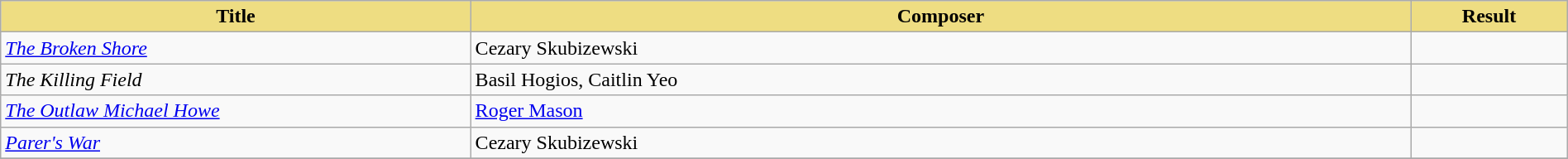<table class="wikitable" width=100%>
<tr>
<th style="width:30%;background:#EEDD82;">Title</th>
<th style="width:60%;background:#EEDD82;">Composer</th>
<th style="width:10%;background:#EEDD82;">Result<br></th>
</tr>
<tr>
<td><em><a href='#'>The Broken Shore</a></em></td>
<td>Cezary Skubizewski</td>
<td></td>
</tr>
<tr>
<td><em>The Killing Field</em></td>
<td>Basil Hogios, Caitlin Yeo</td>
<td></td>
</tr>
<tr>
<td><em><a href='#'>The Outlaw Michael Howe</a></em></td>
<td><a href='#'>Roger Mason</a></td>
<td></td>
</tr>
<tr>
<td><em><a href='#'>Parer's War</a></em></td>
<td>Cezary Skubizewski</td>
<td></td>
</tr>
<tr>
</tr>
</table>
